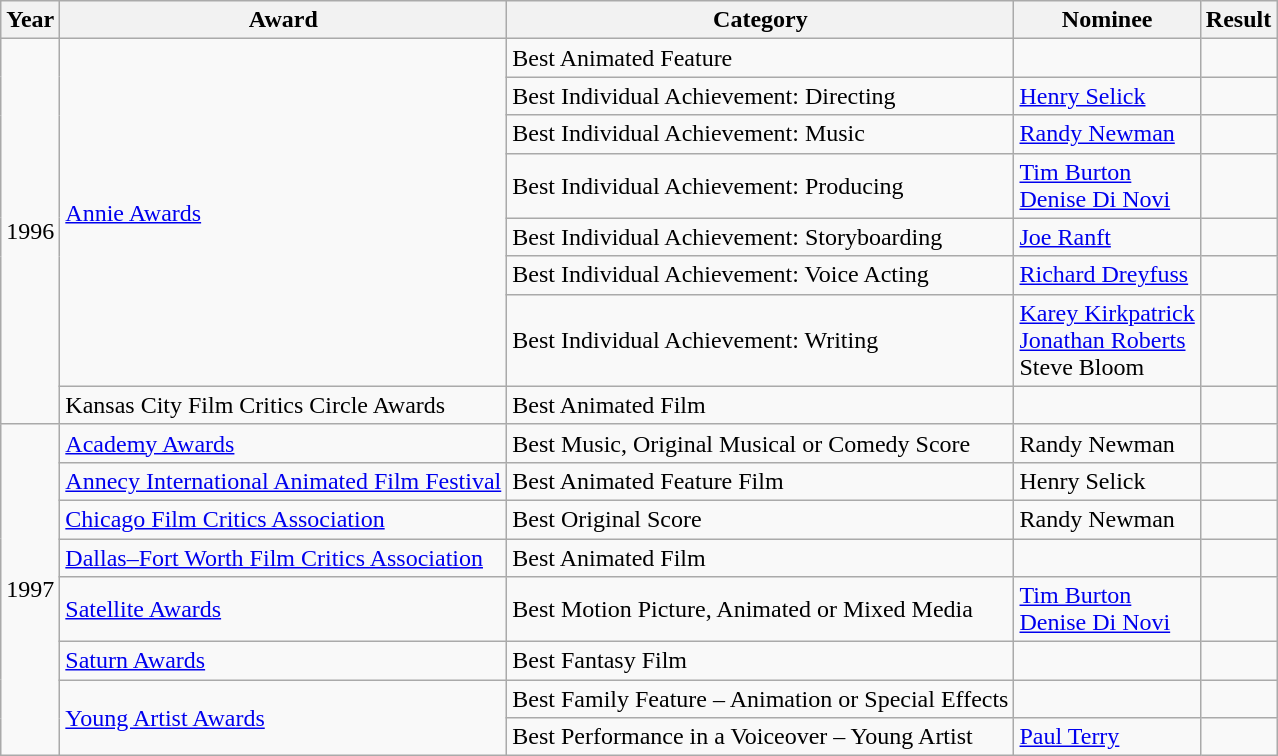<table class="wikitable">
<tr>
<th>Year</th>
<th>Award</th>
<th>Category</th>
<th>Nominee</th>
<th>Result</th>
</tr>
<tr>
<td rowspan="8">1996</td>
<td rowspan="7"><a href='#'>Annie Awards</a></td>
<td>Best Animated Feature</td>
<td></td>
<td></td>
</tr>
<tr>
<td>Best Individual Achievement: Directing</td>
<td><a href='#'>Henry Selick</a></td>
<td></td>
</tr>
<tr>
<td>Best Individual Achievement: Music</td>
<td><a href='#'>Randy Newman</a></td>
<td></td>
</tr>
<tr>
<td>Best Individual Achievement: Producing</td>
<td><a href='#'>Tim Burton</a><br><a href='#'>Denise Di Novi</a></td>
<td></td>
</tr>
<tr>
<td>Best Individual Achievement: Storyboarding</td>
<td><a href='#'>Joe Ranft</a></td>
<td></td>
</tr>
<tr>
<td>Best Individual Achievement: Voice Acting</td>
<td><a href='#'>Richard Dreyfuss</a></td>
<td></td>
</tr>
<tr>
<td>Best Individual Achievement: Writing</td>
<td><a href='#'>Karey Kirkpatrick</a><br><a href='#'>Jonathan Roberts</a><br>Steve Bloom</td>
<td></td>
</tr>
<tr>
<td>Kansas City Film Critics Circle Awards</td>
<td>Best Animated Film</td>
<td></td>
<td></td>
</tr>
<tr>
<td rowspan="8">1997</td>
<td><a href='#'>Academy Awards</a></td>
<td>Best Music, Original Musical or Comedy Score</td>
<td>Randy Newman</td>
<td></td>
</tr>
<tr>
<td><a href='#'>Annecy International Animated Film Festival</a></td>
<td>Best Animated Feature Film</td>
<td>Henry Selick</td>
<td></td>
</tr>
<tr>
<td><a href='#'>Chicago Film Critics Association</a></td>
<td>Best Original Score</td>
<td>Randy Newman</td>
<td></td>
</tr>
<tr>
<td><a href='#'>Dallas–Fort Worth Film Critics Association</a></td>
<td>Best Animated Film</td>
<td></td>
<td></td>
</tr>
<tr>
<td><a href='#'>Satellite Awards</a></td>
<td>Best Motion Picture, Animated or Mixed Media</td>
<td><a href='#'>Tim Burton</a><br><a href='#'>Denise Di Novi</a></td>
<td></td>
</tr>
<tr>
<td><a href='#'>Saturn Awards</a></td>
<td>Best Fantasy Film</td>
<td></td>
<td></td>
</tr>
<tr>
<td rowspan="2"><a href='#'>Young Artist Awards</a></td>
<td>Best Family Feature – Animation or Special Effects</td>
<td></td>
<td></td>
</tr>
<tr>
<td>Best Performance in a Voiceover – Young Artist</td>
<td><a href='#'>Paul Terry</a></td>
<td></td>
</tr>
</table>
